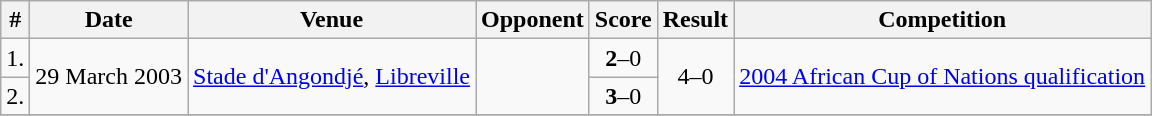<table class="wikitable">
<tr>
<th>#</th>
<th>Date</th>
<th>Venue</th>
<th>Opponent</th>
<th>Score</th>
<th>Result</th>
<th>Competition</th>
</tr>
<tr>
<td>1.</td>
<td rowspan=2>29 March 2003</td>
<td rowspan=2><a href='#'>Stade d'Angondjé</a>, <a href='#'>Libreville</a></td>
<td rowspan=2></td>
<td align=center><strong>2</strong>–0</td>
<td rowspan="2" style="text-align:center;">4–0</td>
<td rowspan=2><a href='#'>2004 African Cup of Nations qualification</a></td>
</tr>
<tr>
<td>2.</td>
<td align=center><strong>3</strong>–0</td>
</tr>
<tr>
</tr>
</table>
